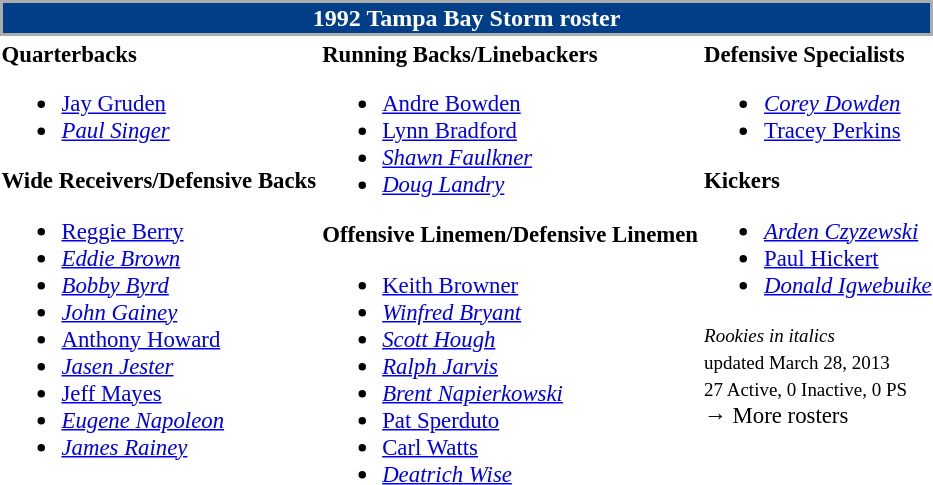<table class="toccolours" style="text-align: left;">
<tr>
<th colspan="7" style="background:#003F87; border:2px solid #ACACAC; color:white; text-align:center;">1992 Tampa Bay Storm roster</th>
</tr>
<tr>
<td style="font-size: 95%;" valign="top"><strong>Quarterbacks</strong><br><ul><li> <a href='#'>Jay Gruden</a></li><li> <em><a href='#'>Paul Singer</a></em></li></ul><strong>Wide Receivers/Defensive Backs</strong><ul><li> <a href='#'>Reggie Berry</a></li><li> <em><a href='#'>Eddie Brown</a></em></li><li> <em><a href='#'>Bobby Byrd</a></em></li><li> <em><a href='#'>John Gainey</a></em></li><li> <a href='#'>Anthony Howard</a></li><li> <em><a href='#'>Jasen Jester</a></em></li><li> <a href='#'>Jeff Mayes</a></li><li> <em><a href='#'>Eugene Napoleon</a></em></li><li> <em><a href='#'>James Rainey</a></em></li></ul></td>
<td style="font-size: 95%;" valign="top"><strong>Running Backs/Linebackers</strong><br><ul><li> <a href='#'>Andre Bowden</a></li><li> <a href='#'>Lynn Bradford</a></li><li> <em><a href='#'>Shawn Faulkner</a></em></li><li> <em><a href='#'>Doug Landry</a></em></li></ul><strong>Offensive Linemen/Defensive Linemen</strong><ul><li> <a href='#'>Keith Browner</a></li><li> <em><a href='#'>Winfred Bryant</a></em></li><li> <em><a href='#'>Scott Hough</a></em></li><li> <em><a href='#'>Ralph Jarvis</a></em></li><li> <em><a href='#'>Brent Napierkowski</a></em></li><li> <a href='#'>Pat Sperduto</a></li><li> <a href='#'>Carl Watts</a></li><li> <em><a href='#'>Deatrich Wise</a></em></li></ul></td>
<td style="font-size: 95%;" valign="top"><strong>Defensive Specialists</strong><br><ul><li> <em><a href='#'>Corey Dowden</a></em></li><li> <a href='#'>Tracey Perkins</a></li></ul><strong>Kickers</strong><ul><li> <em><a href='#'>Arden Czyzewski</a></em></li><li> <a href='#'>Paul Hickert</a></li><li> <em><a href='#'>Donald Igwebuike</a></em></li></ul><small><em>Rookies in italics</em><br> updated March 28, 2013</small><br>
<small>27 Active, 0 Inactive, 0 PS</small><br>→ More rosters</td>
</tr>
<tr>
</tr>
</table>
